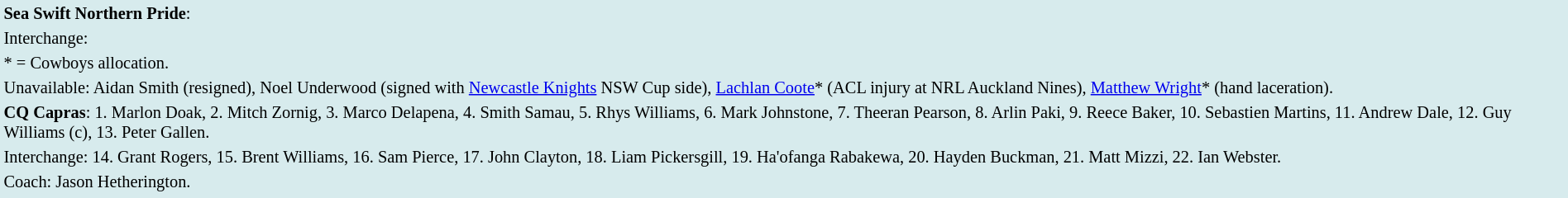<table style="background:#d7ebed; font-size:85%; width:100%;">
<tr>
<td><strong>Sea Swift Northern Pride</strong>:             </td>
</tr>
<tr>
<td>Interchange:    </td>
</tr>
<tr>
<td>* = Cowboys allocation.</td>
</tr>
<tr>
<td>Unavailable: Aidan Smith (resigned), Noel Underwood (signed with <a href='#'>Newcastle Knights</a> NSW Cup side), <a href='#'>Lachlan Coote</a>* (ACL injury at NRL Auckland Nines), <a href='#'>Matthew Wright</a>* (hand laceration).</td>
</tr>
<tr>
<td><strong>CQ Capras</strong>: 1. Marlon Doak, 2. Mitch Zornig, 3. Marco Delapena, 4. Smith Samau, 5. Rhys Williams, 6. Mark Johnstone, 7. Theeran Pearson, 8. Arlin Paki, 9. Reece Baker, 10. Sebastien Martins, 11. Andrew Dale, 12. Guy Williams (c), 13. Peter Gallen.</td>
</tr>
<tr>
<td>Interchange: 14. Grant Rogers, 15. Brent Williams, 16. Sam Pierce, 17. John Clayton, 18. Liam Pickersgill, 19. Ha'ofanga Rabakewa, 20. Hayden Buckman, 21. Matt Mizzi, 22. Ian Webster.</td>
</tr>
<tr>
<td>Coach: Jason Hetherington.</td>
</tr>
<tr>
</tr>
</table>
